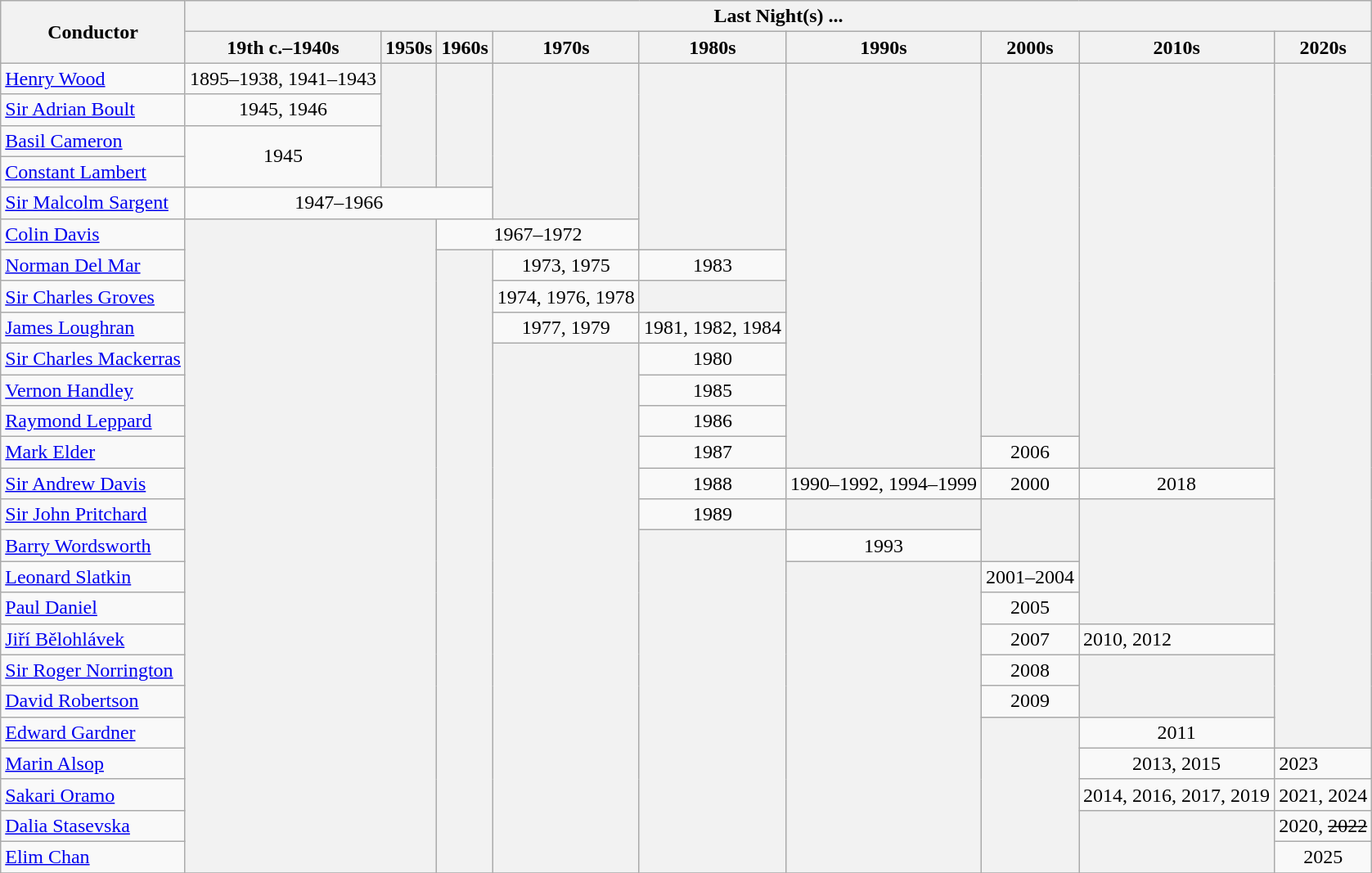<table class="wikitable">
<tr>
<th rowspan="2">Conductor</th>
<th colspan="9">Last Night(s) ...</th>
</tr>
<tr>
<th>19th c.–1940s</th>
<th>1950s</th>
<th>1960s</th>
<th>1970s</th>
<th>1980s</th>
<th>1990s</th>
<th>2000s</th>
<th>2010s</th>
<th>2020s</th>
</tr>
<tr>
<td><a href='#'>Henry Wood</a></td>
<td>1895–1938, 1941–1943</td>
<th rowspan="4"></th>
<th rowspan="4"></th>
<th rowspan="5"></th>
<th rowspan="6"></th>
<th rowspan="13"></th>
<th rowspan="12"></th>
<th rowspan="13"></th>
<th rowspan="22"></th>
</tr>
<tr>
<td><a href='#'>Sir Adrian Boult</a></td>
<td align="center">1945, 1946</td>
</tr>
<tr>
<td><a href='#'>Basil Cameron</a></td>
<td rowspan="2" align="center">1945</td>
</tr>
<tr>
<td><a href='#'>Constant Lambert</a></td>
</tr>
<tr>
<td><a href='#'>Sir Malcolm Sargent</a></td>
<td colspan="3" align="center">1947–1966</td>
</tr>
<tr>
<td><a href='#'>Colin Davis</a></td>
<th colspan="2" rowspan="21"></th>
<td colspan="2" align="center">1967–1972</td>
</tr>
<tr>
<td><a href='#'>Norman Del Mar</a></td>
<th colspan="1" rowspan="20"></th>
<td align="center">1973, 1975</td>
<td align="center">1983</td>
</tr>
<tr>
<td><a href='#'>Sir Charles Groves</a></td>
<td align="center">1974, 1976, 1978</td>
<th></th>
</tr>
<tr>
<td><a href='#'>James Loughran</a></td>
<td align="center">1977, 1979</td>
<td>1981, 1982, 1984</td>
</tr>
<tr>
<td><a href='#'>Sir Charles Mackerras</a></td>
<th colspan="1" rowspan="17"></th>
<td align="center">1980</td>
</tr>
<tr>
<td><a href='#'>Vernon Handley</a></td>
<td align="center">1985</td>
</tr>
<tr>
<td><a href='#'>Raymond Leppard</a></td>
<td align="center">1986</td>
</tr>
<tr>
<td><a href='#'>Mark Elder</a></td>
<td align="center">1987</td>
<td align="center">2006</td>
</tr>
<tr>
<td><a href='#'>Sir Andrew Davis</a></td>
<td align="center">1988</td>
<td align="center">1990–1992, 1994–1999</td>
<td align="center">2000</td>
<td align="center">2018</td>
</tr>
<tr>
<td><a href='#'>Sir John Pritchard</a></td>
<td align="center">1989</td>
<th rowspan="1"></th>
<th rowspan="2"></th>
<th rowspan="4"></th>
</tr>
<tr>
<td><a href='#'>Barry Wordsworth</a></td>
<th colspan="1" rowspan="11"></th>
<td align="center">1993</td>
</tr>
<tr>
<td><a href='#'>Leonard Slatkin</a></td>
<th colspan="1" rowspan="10"></th>
<td align="center">2001–2004</td>
</tr>
<tr>
<td><a href='#'>Paul Daniel</a></td>
<td align="center">2005</td>
</tr>
<tr>
<td><a href='#'>Jiří Bělohlávek</a></td>
<td align="center">2007</td>
<td>2010, 2012</td>
</tr>
<tr>
<td><a href='#'>Sir Roger Norrington</a></td>
<td align="center">2008</td>
<th rowspan="2"></th>
</tr>
<tr>
<td><a href='#'>David Robertson</a></td>
<td align="center">2009</td>
</tr>
<tr>
<td><a href='#'>Edward Gardner</a></td>
<th colspan="1" rowspan="5"></th>
<td align="center">2011</td>
</tr>
<tr>
<td><a href='#'>Marin Alsop</a></td>
<td align="center">2013, 2015</td>
<td>2023</td>
</tr>
<tr>
<td><a href='#'>Sakari Oramo</a></td>
<td align="center">2014, 2016, 2017, 2019</td>
<td>2021, 2024</td>
</tr>
<tr>
<td><a href='#'>Dalia Stasevska</a></td>
<th rowspan="2"></th>
<td align="center">2020, <s>2022</s></td>
</tr>
<tr>
<td><a href='#'>Elim Chan</a></td>
<td align="center">2025</td>
</tr>
<tr>
</tr>
</table>
